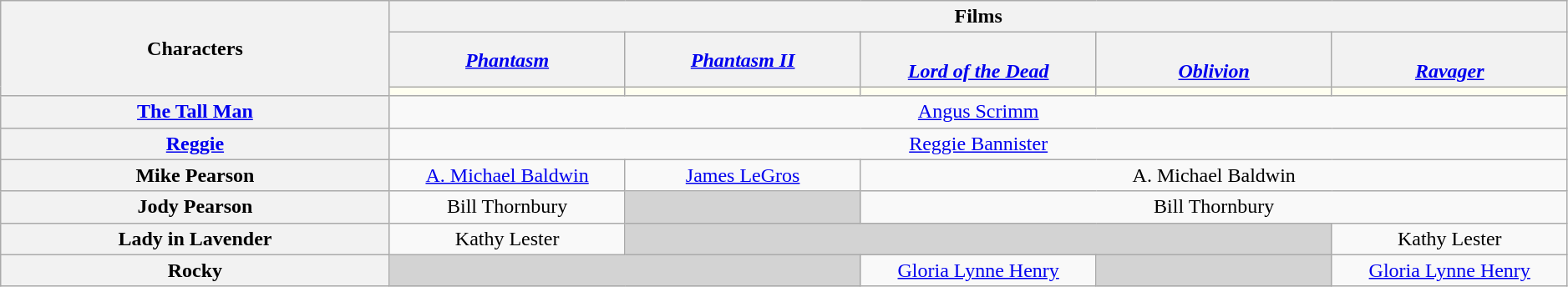<table class="wikitable" style="text-align:center; width:99%;">
<tr>
<th rowspan="3" style="width:16.5%;">Characters</th>
<th colspan="5" style="text-align:center;">Films</th>
</tr>
<tr>
<th style="text-align:center; width:10%;"><em><a href='#'>Phantasm</a></em></th>
<th style="text-align:center; width:10%;"><em><a href='#'>Phantasm II</a></em></th>
<th style="text-align:center; width:10%;"><em><a href='#'><br>Lord of the Dead</a></em></th>
<th style="text-align:center; width:10%;"><em><a href='#'><br>Oblivion</a></em></th>
<th style="text-align:center; width:10%;"><em><a href='#'><br>Ravager</a></em></th>
</tr>
<tr>
<th style="background-color:ivory;"><span></span></th>
<th style="background-color:ivory;"><span></span></th>
<th style="background-color:ivory;"><span></span></th>
<th style="background-color:ivory;"><span></span></th>
<th style="background-color:ivory;"><span></span></th>
</tr>
<tr>
<th><a href='#'>The Tall Man<br></a></th>
<td colspan="5"><a href='#'>Angus Scrimm</a></td>
</tr>
<tr>
<th><a href='#'>Reggie</a></th>
<td colspan="5"><a href='#'>Reggie Bannister</a></td>
</tr>
<tr>
<th>Mike Pearson</th>
<td><a href='#'>A. Michael Baldwin</a></td>
<td><a href='#'>James LeGros</a></td>
<td colspan="3">A. Michael Baldwin</td>
</tr>
<tr>
<th>Jody Pearson</th>
<td>Bill Thornbury</td>
<td style="background:lightgrey;"></td>
<td colspan="3">Bill Thornbury</td>
</tr>
<tr>
<th>Lady in Lavender</th>
<td>Kathy Lester</td>
<td colspan="3" style="background:lightgrey;"></td>
<td>Kathy Lester</td>
</tr>
<tr>
<th>Rocky</th>
<td colspan="2" style="background:lightgrey;"></td>
<td><a href='#'>Gloria Lynne Henry</a></td>
<td style="background:lightgrey;"></td>
<td><a href='#'>Gloria Lynne Henry</a></td>
</tr>
</table>
